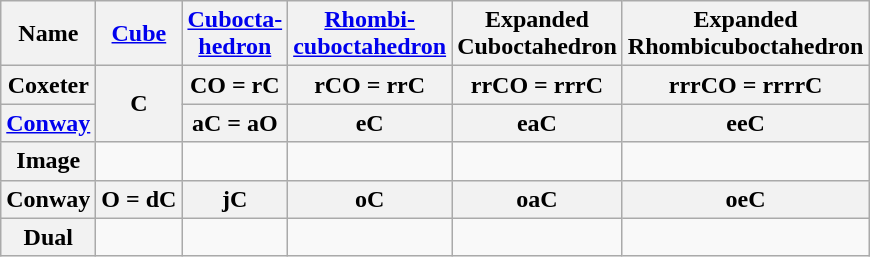<table class=wikitable>
<tr>
<th>Name</th>
<th><a href='#'>Cube</a></th>
<th><a href='#'>Cubocta-<br>hedron</a></th>
<th><a href='#'>Rhombi-<br>cuboctahedron</a></th>
<th>Expanded<br>Cuboctahedron</th>
<th>Expanded<br>Rhombicuboctahedron</th>
</tr>
<tr align=center>
<th>Coxeter</th>
<th rowspan=2>C</th>
<th>CO = rC</th>
<th>rCO = rrC</th>
<th>rrCO = rrrC</th>
<th>rrrCO = rrrrC</th>
</tr>
<tr align=center>
<th><a href='#'>Conway</a></th>
<th>aC = aO</th>
<th>eC</th>
<th>eaC</th>
<th>eeC</th>
</tr>
<tr align=center>
<th>Image</th>
<td></td>
<td></td>
<td></td>
<td></td>
<td [File:Expanded rhombicuboctahedron.png></td>
</tr>
<tr align=center>
<th>Conway</th>
<th>O = dC</th>
<th>jC</th>
<th>oC</th>
<th>oaC</th>
<th>oeC</th>
</tr>
<tr align=center>
<th>Dual</th>
<td></td>
<td></td>
<td></td>
<td></td>
<td></td>
</tr>
</table>
